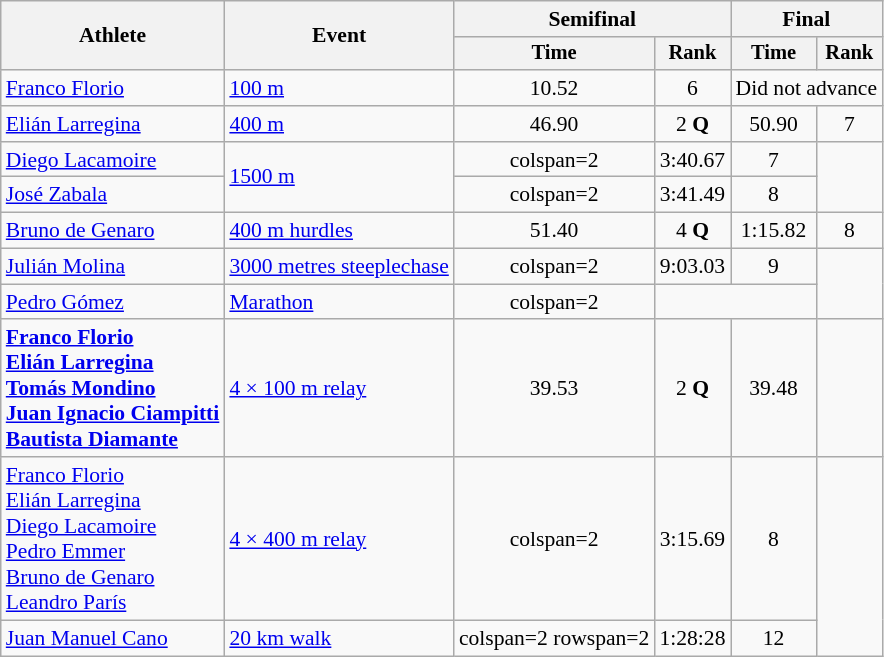<table class=wikitable style=font-size:90%;text-align:center>
<tr>
<th rowspan=2>Athlete</th>
<th rowspan=2>Event</th>
<th colspan=2>Semifinal</th>
<th colspan=2>Final</th>
</tr>
<tr style=font-size:95%>
<th>Time</th>
<th>Rank</th>
<th>Time</th>
<th>Rank</th>
</tr>
<tr>
<td align=left><a href='#'>Franco Florio</a></td>
<td align=left><a href='#'>100 m</a></td>
<td>10.52</td>
<td>6</td>
<td colspan=2>Did not advance</td>
</tr>
<tr>
<td align=left><a href='#'>Elián Larregina</a></td>
<td align=left><a href='#'>400 m</a></td>
<td>46.90</td>
<td>2 <strong>Q</strong></td>
<td>50.90</td>
<td>7</td>
</tr>
<tr>
<td align=left><a href='#'>Diego Lacamoire</a></td>
<td align=left rowspan=2><a href='#'>1500 m</a></td>
<td>colspan=2 </td>
<td>3:40.67</td>
<td>7</td>
</tr>
<tr>
<td align=left><a href='#'>José Zabala</a></td>
<td>colspan=2 </td>
<td>3:41.49</td>
<td>8</td>
</tr>
<tr>
<td align=left><a href='#'>Bruno de Genaro</a></td>
<td align=left><a href='#'>400 m hurdles</a></td>
<td>51.40</td>
<td>4 <strong>Q</strong></td>
<td>1:15.82</td>
<td>8</td>
</tr>
<tr>
<td align=left><a href='#'>Julián Molina</a></td>
<td align=left><a href='#'>3000 metres steeplechase</a></td>
<td>colspan=2 </td>
<td>9:03.03</td>
<td>9</td>
</tr>
<tr>
<td align=left><a href='#'>Pedro Gómez</a></td>
<td align=left><a href='#'>Marathon</a></td>
<td>colspan=2 </td>
<td colspan=2><s></s></td>
</tr>
<tr>
<td align=left><strong><a href='#'>Franco Florio</a><br><a href='#'>Elián Larregina</a><br><a href='#'>Tomás Mondino</a><br><a href='#'>Juan Ignacio Ciampitti</a><br><a href='#'>Bautista Diamante</a></strong></td>
<td align=left><a href='#'>4 × 100 m relay</a></td>
<td>39.53</td>
<td>2 <strong>Q</strong></td>
<td>39.48</td>
<td></td>
</tr>
<tr>
<td align=left><a href='#'>Franco Florio</a><br><a href='#'>Elián Larregina</a><br><a href='#'>Diego Lacamoire</a><br><a href='#'>Pedro Emmer</a><br><a href='#'>Bruno de Genaro</a><br><a href='#'>Leandro París</a></td>
<td align=left><a href='#'>4 × 400 m relay</a></td>
<td>colspan=2 </td>
<td>3:15.69</td>
<td>8</td>
</tr>
<tr>
<td align=left><a href='#'>Juan Manuel Cano</a></td>
<td align=left rowspan=2><a href='#'>20 km walk</a></td>
<td>colspan=2 rowspan=2 </td>
<td>1:28:28</td>
<td>12</td>
</tr>
</table>
